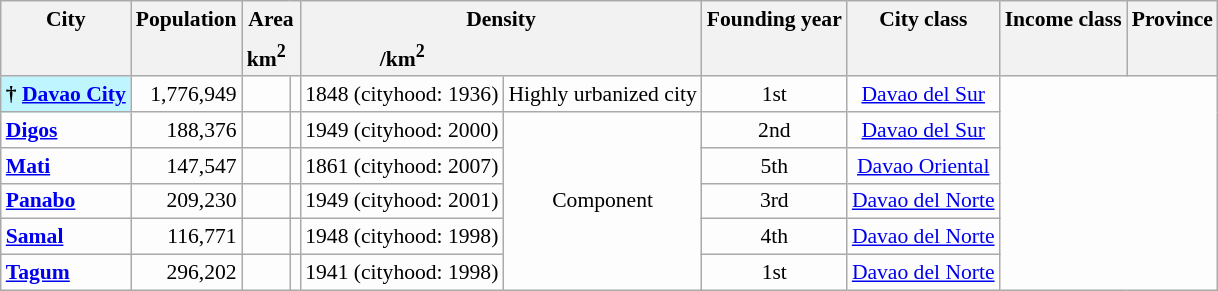<table class="wikitable sortable collapsible collapsed" style="text-align:center;background-color:#FDFDFD;font-size:90%;">
<tr>
<th scope="col" style="border-bottom:none;" class="unsortable">City</th>
<th scope="col" style="border-bottom:none;" class="unsortable">Population </th>
<th scope="col" style="border-bottom:none;" class="unsortable" colspan=2>Area</th>
<th scope="col" style="border-bottom:none;" class="unsortable" colspan=2>Density</th>
<th scope="col" style="border-bottom:none;" class="unsortable">Founding year</th>
<th scope="col" style="border-bottom:none;" class="unsortable">City class</th>
<th scope="col" style="border-bottom:none;" class="unsortable">Income class</th>
<th scope="col" style="border-bottom:none;" class="unsortable">Province</th>
</tr>
<tr>
<th scope="col" style="border-top:none;"></th>
<th scope="col" style="border-top:none;"></th>
<th scope="col" style="border-style:hidden hidden solid solid;">km<sup>2</sup></th>
<th scope="col" style="border-style:hidden solid solid hidden;" class="unsortable"></th>
<th scope="col" style="border-style:hidden hidden solid solid;">/km<sup>2</sup></th>
<th scope="col" style="border-style:hidden solid solid hidden;" class="unsortable"></th>
<th scope="col" style="border-top:none;"></th>
<th scope="col" style="border-top:none;"></th>
<th scope="col" style="border-top:none;"></th>
<th scope="col" style="border-top:none;"></th>
</tr>
<tr>
<th scope="row" style="text-align:left;background-color:#BFF5FF;border-right:0;">† <a href='#'>Davao City</a></th>
<td style="text-align:right;">1,776,949</td>
<td></td>
<td></td>
<td>1848 (cityhood: 1936)</td>
<td>Highly urbanized city</td>
<td>1st</td>
<td><a href='#'>Davao del Sur</a></td>
</tr>
<tr>
<th scope="row" style="text-align:left;background-color:initial;"><a href='#'>Digos</a></th>
<td style="text-align:right;">188,376</td>
<td></td>
<td></td>
<td>1949 (cityhood: 2000)</td>
<td rowspan="5">Component</td>
<td>2nd</td>
<td><a href='#'>Davao del Sur</a></td>
</tr>
<tr>
<th scope="row" style="text-align:left;background-color:initial;"><a href='#'>Mati</a></th>
<td style="text-align:right;">147,547</td>
<td></td>
<td></td>
<td>1861 (cityhood: 2007)</td>
<td>5th</td>
<td><a href='#'>Davao Oriental</a></td>
</tr>
<tr>
<th scope="row" style="text-align:left;background-color:initial;"><a href='#'>Panabo</a></th>
<td style="text-align:right;">209,230</td>
<td></td>
<td></td>
<td>1949 (cityhood: 2001)</td>
<td>3rd</td>
<td><a href='#'>Davao del Norte</a></td>
</tr>
<tr>
<th scope="row" style="text-align:left;background-color:initial;"><a href='#'>Samal</a></th>
<td style="text-align:right;">116,771</td>
<td></td>
<td></td>
<td>1948 (cityhood: 1998)</td>
<td>4th</td>
<td><a href='#'>Davao del Norte</a></td>
</tr>
<tr>
<th scope="row" style="text-align:left;background-color:initial;"><a href='#'>Tagum</a></th>
<td style="text-align:right;">296,202</td>
<td></td>
<td></td>
<td>1941 (cityhood: 1998)</td>
<td>1st</td>
<td><a href='#'>Davao del Norte</a></td>
</tr>
</table>
